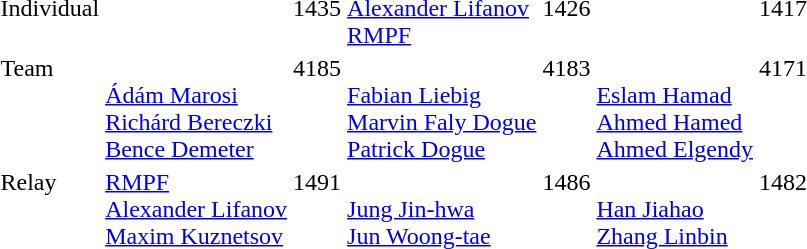<table>
<tr style="vertical-align:top;">
<td>Individual</td>
<td></td>
<td>1435</td>
<td><a href='#'>Alexander Lifanov</a><br><a href='#'>RMPF</a></td>
<td>1426</td>
<td></td>
<td>1417</td>
</tr>
<tr style="vertical-align:top;">
<td>Team</td>
<td><br><a href='#'>Ádám Marosi</a><br><a href='#'>Richárd Bereczki</a><br><a href='#'>Bence Demeter</a></td>
<td>4185</td>
<td><br><a href='#'>Fabian Liebig</a><br><a href='#'>Marvin Faly Dogue</a><br><a href='#'>Patrick Dogue</a></td>
<td>4183</td>
<td><br><a href='#'>Eslam Hamad</a><br><a href='#'>Ahmed Hamed</a><br><a href='#'>Ahmed Elgendy</a></td>
<td>4171</td>
</tr>
<tr style="vertical-align:top;">
<td>Relay</td>
<td><a href='#'>RMPF</a><br><a href='#'>Alexander Lifanov</a><br><a href='#'>Maxim Kuznetsov</a></td>
<td>1491</td>
<td><br><a href='#'>Jung Jin-hwa</a><br><a href='#'>Jun Woong-tae</a></td>
<td>1486</td>
<td><br><a href='#'>Han Jiahao</a><br><a href='#'>Zhang Linbin</a></td>
<td>1482</td>
</tr>
</table>
